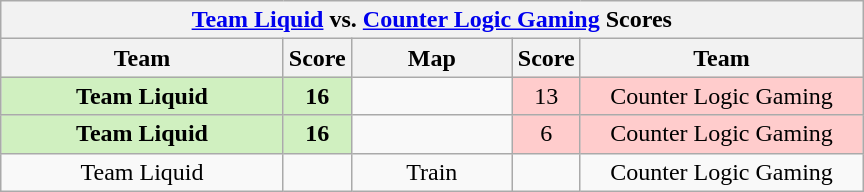<table class="wikitable" style="text-align: center;">
<tr>
<th colspan=5><a href='#'>Team Liquid</a> vs.  <a href='#'>Counter Logic Gaming</a> Scores</th>
</tr>
<tr>
<th width="181px">Team</th>
<th width="20px">Score</th>
<th width="100px">Map</th>
<th width="20px">Score</th>
<th width="181px">Team</th>
</tr>
<tr>
<td style="background: #D0F0C0;"><strong>Team Liquid</strong></td>
<td style="background: #D0F0C0;"><strong>16</strong></td>
<td></td>
<td style="background: #FFCCCC;">13</td>
<td style="background: #FFCCCC;">Counter Logic Gaming</td>
</tr>
<tr>
<td style="background: #D0F0C0;"><strong>Team Liquid</strong></td>
<td style="background: #D0F0C0;"><strong>16</strong></td>
<td></td>
<td style="background: #FFCCCC;">6</td>
<td style="background: #FFCCCC;">Counter Logic Gaming</td>
</tr>
<tr>
<td>Team Liquid</td>
<td></td>
<td>Train</td>
<td></td>
<td>Counter Logic Gaming</td>
</tr>
</table>
